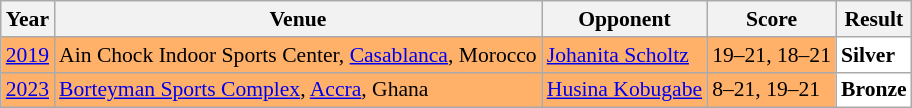<table class="sortable wikitable" style="font-size: 90%;">
<tr>
<th>Year</th>
<th>Venue</th>
<th>Opponent</th>
<th>Score</th>
<th>Result</th>
</tr>
<tr style="background:#FFB069">
<td align="center"><a href='#'>2019</a></td>
<td align="left">Ain Chock Indoor Sports Center, <a href='#'>Casablanca</a>, Morocco</td>
<td align="left"> <a href='#'>Johanita Scholtz</a></td>
<td align="left">19–21, 18–21</td>
<td style="text-align:left; background:white"> <strong>Silver</strong></td>
</tr>
<tr style="background:#FFB069">
<td align="center"><a href='#'>2023</a></td>
<td align="left"><a href='#'>Borteyman Sports Complex</a>, <a href='#'>Accra</a>, Ghana</td>
<td align="left"> <a href='#'>Husina Kobugabe</a></td>
<td align="left">8–21, 19–21</td>
<td style="text-align:left; background:white"> <strong>Bronze</strong></td>
</tr>
</table>
